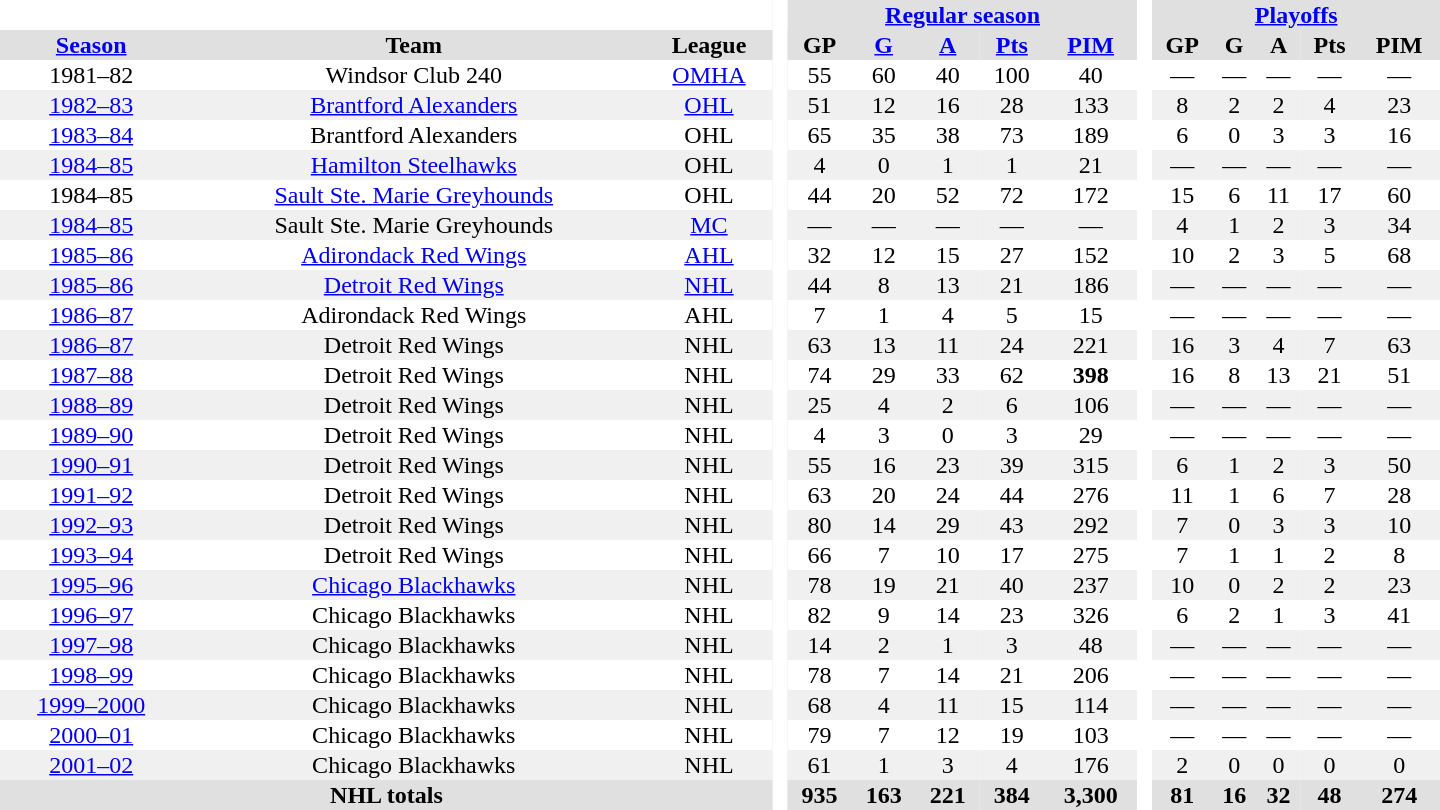<table border="0" cellpadding="1" cellspacing="0" style="text-align:center; width:60em">
<tr bgcolor="#e0e0e0">
<th colspan="3" bgcolor="#ffffff"> </th>
<th rowspan="99" bgcolor="#ffffff"> </th>
<th colspan="5"><a href='#'>Regular season</a></th>
<th rowspan="99" bgcolor="#ffffff"> </th>
<th colspan="5"><a href='#'>Playoffs</a></th>
</tr>
<tr bgcolor="#e0e0e0">
<th><a href='#'>Season</a></th>
<th>Team</th>
<th>League</th>
<th>GP</th>
<th><a href='#'>G</a></th>
<th><a href='#'>A</a></th>
<th><a href='#'>Pts</a></th>
<th><a href='#'>PIM</a></th>
<th>GP</th>
<th>G</th>
<th>A</th>
<th>Pts</th>
<th>PIM</th>
</tr>
<tr>
<td>1981–82</td>
<td>Windsor Club 240</td>
<td><a href='#'>OMHA</a></td>
<td>55</td>
<td>60</td>
<td>40</td>
<td>100</td>
<td>40</td>
<td>—</td>
<td>—</td>
<td>—</td>
<td>—</td>
<td>—</td>
</tr>
<tr bgcolor="#f0f0f0">
<td><a href='#'>1982–83</a></td>
<td><a href='#'>Brantford Alexanders</a></td>
<td><a href='#'>OHL</a></td>
<td>51</td>
<td>12</td>
<td>16</td>
<td>28</td>
<td>133</td>
<td>8</td>
<td>2</td>
<td>2</td>
<td>4</td>
<td>23</td>
</tr>
<tr>
<td><a href='#'>1983–84</a></td>
<td>Brantford Alexanders</td>
<td>OHL</td>
<td>65</td>
<td>35</td>
<td>38</td>
<td>73</td>
<td>189</td>
<td>6</td>
<td>0</td>
<td>3</td>
<td>3</td>
<td>16</td>
</tr>
<tr bgcolor="#f0f0f0">
<td><a href='#'>1984–85</a></td>
<td><a href='#'>Hamilton Steelhawks</a></td>
<td>OHL</td>
<td>4</td>
<td>0</td>
<td>1</td>
<td>1</td>
<td>21</td>
<td>—</td>
<td>—</td>
<td>—</td>
<td>—</td>
<td>—</td>
</tr>
<tr>
<td>1984–85</td>
<td><a href='#'>Sault Ste. Marie Greyhounds</a></td>
<td>OHL</td>
<td>44</td>
<td>20</td>
<td>52</td>
<td>72</td>
<td>172</td>
<td>15</td>
<td>6</td>
<td>11</td>
<td>17</td>
<td>60</td>
</tr>
<tr bgcolor="#f0f0f0">
<td><a href='#'>1984–85</a></td>
<td>Sault Ste. Marie Greyhounds</td>
<td><a href='#'>MC</a></td>
<td>—</td>
<td>—</td>
<td>—</td>
<td>—</td>
<td>—</td>
<td>4</td>
<td>1</td>
<td>2</td>
<td>3</td>
<td>34</td>
</tr>
<tr>
<td><a href='#'>1985–86</a></td>
<td><a href='#'>Adirondack Red Wings</a></td>
<td><a href='#'>AHL</a></td>
<td>32</td>
<td>12</td>
<td>15</td>
<td>27</td>
<td>152</td>
<td>10</td>
<td>2</td>
<td>3</td>
<td>5</td>
<td>68</td>
</tr>
<tr bgcolor="#f0f0f0">
<td><a href='#'>1985–86</a></td>
<td><a href='#'>Detroit Red Wings</a></td>
<td><a href='#'>NHL</a></td>
<td>44</td>
<td>8</td>
<td>13</td>
<td>21</td>
<td>186</td>
<td>—</td>
<td>—</td>
<td>—</td>
<td>—</td>
<td>—</td>
</tr>
<tr>
<td><a href='#'>1986–87</a></td>
<td>Adirondack Red Wings</td>
<td>AHL</td>
<td>7</td>
<td>1</td>
<td>4</td>
<td>5</td>
<td>15</td>
<td>—</td>
<td>—</td>
<td>—</td>
<td>—</td>
<td>—</td>
</tr>
<tr bgcolor="#f0f0f0">
<td><a href='#'>1986–87</a></td>
<td>Detroit Red Wings</td>
<td>NHL</td>
<td>63</td>
<td>13</td>
<td>11</td>
<td>24</td>
<td>221</td>
<td>16</td>
<td>3</td>
<td>4</td>
<td>7</td>
<td>63</td>
</tr>
<tr>
<td><a href='#'>1987–88</a></td>
<td>Detroit Red Wings</td>
<td>NHL</td>
<td>74</td>
<td>29</td>
<td>33</td>
<td>62</td>
<td><strong>398</strong></td>
<td>16</td>
<td>8</td>
<td>13</td>
<td>21</td>
<td>51</td>
</tr>
<tr bgcolor="#f0f0f0">
<td><a href='#'>1988–89</a></td>
<td>Detroit Red Wings</td>
<td>NHL</td>
<td>25</td>
<td>4</td>
<td>2</td>
<td>6</td>
<td>106</td>
<td>—</td>
<td>—</td>
<td>—</td>
<td>—</td>
<td>—</td>
</tr>
<tr>
<td><a href='#'>1989–90</a></td>
<td>Detroit Red Wings</td>
<td>NHL</td>
<td>4</td>
<td>3</td>
<td>0</td>
<td>3</td>
<td>29</td>
<td>—</td>
<td>—</td>
<td>—</td>
<td>—</td>
<td>—</td>
</tr>
<tr bgcolor="#f0f0f0">
<td><a href='#'>1990–91</a></td>
<td>Detroit Red Wings</td>
<td>NHL</td>
<td>55</td>
<td>16</td>
<td>23</td>
<td>39</td>
<td>315</td>
<td>6</td>
<td>1</td>
<td>2</td>
<td>3</td>
<td>50</td>
</tr>
<tr>
<td><a href='#'>1991–92</a></td>
<td>Detroit Red Wings</td>
<td>NHL</td>
<td>63</td>
<td>20</td>
<td>24</td>
<td>44</td>
<td>276</td>
<td>11</td>
<td>1</td>
<td>6</td>
<td>7</td>
<td>28</td>
</tr>
<tr bgcolor="#f0f0f0">
<td><a href='#'>1992–93</a></td>
<td>Detroit Red Wings</td>
<td>NHL</td>
<td>80</td>
<td>14</td>
<td>29</td>
<td>43</td>
<td>292</td>
<td>7</td>
<td>0</td>
<td>3</td>
<td>3</td>
<td>10</td>
</tr>
<tr>
<td><a href='#'>1993–94</a></td>
<td>Detroit Red Wings</td>
<td>NHL</td>
<td>66</td>
<td>7</td>
<td>10</td>
<td>17</td>
<td>275</td>
<td>7</td>
<td>1</td>
<td>1</td>
<td>2</td>
<td>8</td>
</tr>
<tr bgcolor="#f0f0f0">
<td><a href='#'>1995–96</a></td>
<td><a href='#'>Chicago Blackhawks</a></td>
<td>NHL</td>
<td>78</td>
<td>19</td>
<td>21</td>
<td>40</td>
<td>237</td>
<td>10</td>
<td>0</td>
<td>2</td>
<td>2</td>
<td>23</td>
</tr>
<tr>
<td><a href='#'>1996–97</a></td>
<td>Chicago Blackhawks</td>
<td>NHL</td>
<td>82</td>
<td>9</td>
<td>14</td>
<td>23</td>
<td>326</td>
<td>6</td>
<td>2</td>
<td>1</td>
<td>3</td>
<td>41</td>
</tr>
<tr bgcolor="#f0f0f0">
<td><a href='#'>1997–98</a></td>
<td>Chicago Blackhawks</td>
<td>NHL</td>
<td>14</td>
<td>2</td>
<td>1</td>
<td>3</td>
<td>48</td>
<td>—</td>
<td>—</td>
<td>—</td>
<td>—</td>
<td>—</td>
</tr>
<tr>
<td><a href='#'>1998–99</a></td>
<td>Chicago Blackhawks</td>
<td>NHL</td>
<td>78</td>
<td>7</td>
<td>14</td>
<td>21</td>
<td>206</td>
<td>—</td>
<td>—</td>
<td>—</td>
<td>—</td>
<td>—</td>
</tr>
<tr bgcolor="#f0f0f0">
<td><a href='#'>1999–2000</a></td>
<td>Chicago Blackhawks</td>
<td>NHL</td>
<td>68</td>
<td>4</td>
<td>11</td>
<td>15</td>
<td>114</td>
<td>—</td>
<td>—</td>
<td>—</td>
<td>—</td>
<td>—</td>
</tr>
<tr>
<td><a href='#'>2000–01</a></td>
<td>Chicago Blackhawks</td>
<td>NHL</td>
<td>79</td>
<td>7</td>
<td>12</td>
<td>19</td>
<td>103</td>
<td>—</td>
<td>—</td>
<td>—</td>
<td>—</td>
<td>—</td>
</tr>
<tr bgcolor="#f0f0f0">
<td><a href='#'>2001–02</a></td>
<td>Chicago Blackhawks</td>
<td>NHL</td>
<td>61</td>
<td>1</td>
<td>3</td>
<td>4</td>
<td>176</td>
<td>2</td>
<td>0</td>
<td>0</td>
<td>0</td>
<td>0</td>
</tr>
<tr bgcolor="#e0e0e0">
<th colspan="3">NHL totals</th>
<th>935</th>
<th>163</th>
<th>221</th>
<th>384</th>
<th>3,300</th>
<th>81</th>
<th>16</th>
<th>32</th>
<th>48</th>
<th>274</th>
</tr>
</table>
